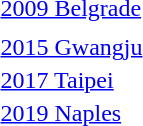<table>
<tr>
<td> <a href='#'>2009 Belgrade</a></td>
<td></td>
<td></td>
<td></td>
</tr>
<tr>
<td></td>
<td></td>
<td></td>
<td></td>
</tr>
<tr>
<td> <a href='#'>2015 Gwangju</a></td>
<td></td>
<td></td>
<td></td>
</tr>
<tr>
<td> <a href='#'>2017 Taipei</a></td>
<td></td>
<td></td>
<td></td>
</tr>
<tr>
<td> <a href='#'>2019 Naples</a></td>
<td></td>
<td></td>
<td></td>
</tr>
<tr>
<td></td>
<td></td>
<td></td>
<td></td>
</tr>
</table>
